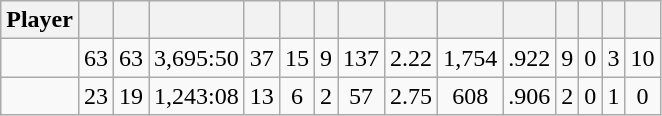<table class="wikitable sortable" style="text-align:center;">
<tr>
<th>Player</th>
<th></th>
<th></th>
<th></th>
<th></th>
<th></th>
<th></th>
<th></th>
<th></th>
<th></th>
<th></th>
<th></th>
<th></th>
<th></th>
<th></th>
</tr>
<tr>
<td></td>
<td>63</td>
<td>63</td>
<td>3,695:50</td>
<td>37</td>
<td>15</td>
<td>9</td>
<td>137</td>
<td>2.22</td>
<td>1,754</td>
<td>.922</td>
<td>9</td>
<td>0</td>
<td>3</td>
<td>10</td>
</tr>
<tr>
<td></td>
<td>23</td>
<td>19</td>
<td>1,243:08</td>
<td>13</td>
<td>6</td>
<td>2</td>
<td>57</td>
<td>2.75</td>
<td>608</td>
<td>.906</td>
<td>2</td>
<td>0</td>
<td>1</td>
<td>0</td>
</tr>
</table>
